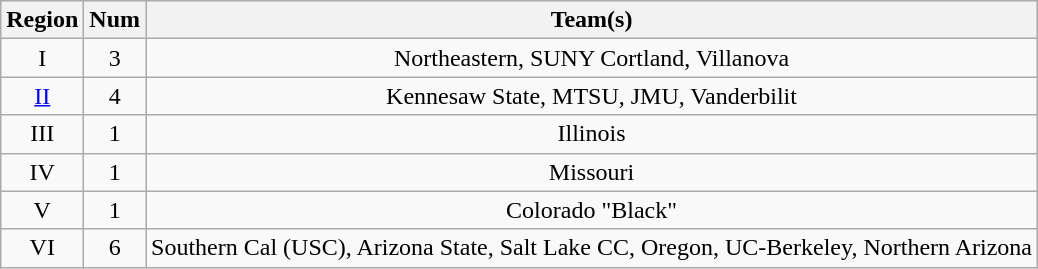<table class="wikitable sortable" style="text-align:center">
<tr>
<th>Region</th>
<th>Num</th>
<th>Team(s)</th>
</tr>
<tr>
<td>I</td>
<td>3</td>
<td>Northeastern, SUNY Cortland, Villanova</td>
</tr>
<tr>
<td><a href='#'>II</a></td>
<td>4</td>
<td>Kennesaw State, MTSU, JMU, Vanderbilit</td>
</tr>
<tr>
<td>III</td>
<td>1</td>
<td>Illinois</td>
</tr>
<tr>
<td>IV</td>
<td>1</td>
<td>Missouri</td>
</tr>
<tr>
<td>V</td>
<td>1</td>
<td>Colorado "Black"</td>
</tr>
<tr>
<td>VI</td>
<td>6</td>
<td>Southern Cal (USC), Arizona State, Salt Lake CC, Oregon, UC-Berkeley, Northern Arizona</td>
</tr>
</table>
